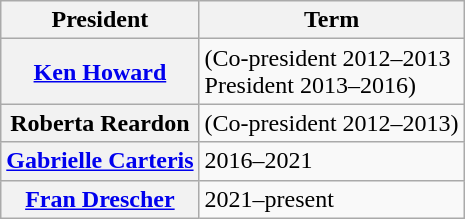<table class="wikitable plainrowheaders">
<tr>
<th scope="col">President</th>
<th scope="col">Term</th>
</tr>
<tr>
<th scope="row"><a href='#'>Ken Howard</a></th>
<td>(Co-president 2012–2013<br>President 2013–2016)</td>
</tr>
<tr>
<th scope="row">Roberta Reardon</th>
<td>(Co-president 2012–2013)</td>
</tr>
<tr>
<th scope="row"><a href='#'>Gabrielle Carteris</a></th>
<td>2016–2021</td>
</tr>
<tr>
<th scope="row"><a href='#'>Fran Drescher</a></th>
<td>2021–present</td>
</tr>
</table>
